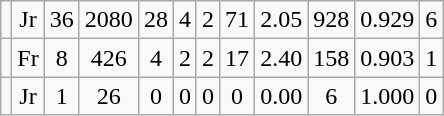<table class="wikitable sortable" style="text-align:center">
<tr>
<td align=left></td>
<td>Jr</td>
<td>36</td>
<td>2080</td>
<td>28</td>
<td>4</td>
<td>2</td>
<td>71</td>
<td>2.05</td>
<td>928</td>
<td>0.929</td>
<td>6</td>
</tr>
<tr>
<td align=left></td>
<td>Fr</td>
<td>8</td>
<td>426</td>
<td>4</td>
<td>2</td>
<td>2</td>
<td>17</td>
<td>2.40</td>
<td>158</td>
<td>0.903</td>
<td>1</td>
</tr>
<tr>
<td align=left></td>
<td>Jr</td>
<td>1</td>
<td>26</td>
<td>0</td>
<td>0</td>
<td>0</td>
<td>0</td>
<td>0.00</td>
<td>6</td>
<td>1.000</td>
<td>0</td>
</tr>
</table>
